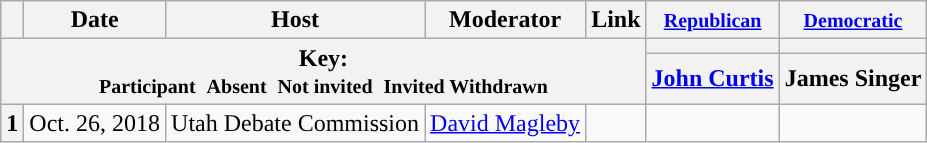<table class="wikitable" style="text-align:center;">
<tr>
<th scope="col"></th>
<th scope="col">Date</th>
<th scope="col">Host</th>
<th scope="col">Moderator</th>
<th scope="col">Link</th>
<th scope="col"><small><a href='#'>Republican</a></small></th>
<th scope="col"><small><a href='#'>Democratic</a></small></th>
</tr>
<tr>
<th colspan="5" rowspan="2">Key:<br> <small>Participant </small>  <small>Absent </small>  <small>Not invited </small>  <small>Invited  Withdrawn</small></th>
<th scope="col" style="background:"></th>
<th scope="col" style="background:"></th>
</tr>
<tr>
<th scope="col"><a href='#'>John Curtis</a></th>
<th scope="col">James Singer</th>
</tr>
<tr>
<th>1</th>
<td style="white-space:nowrap;">Oct. 26, 2018</td>
<td style="white-space:nowrap;">Utah Debate Commission</td>
<td style="white-space:nowrap;"><a href='#'>David Magleby</a></td>
<td style="white-space:nowrap;"></td>
<td></td>
<td></td>
</tr>
</table>
